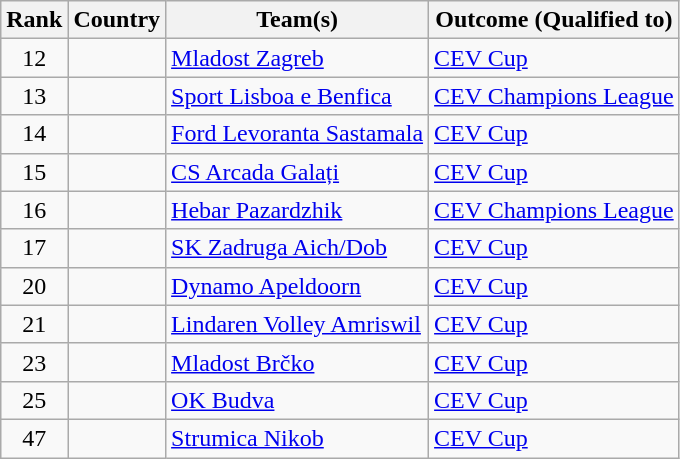<table class="wikitable" style="text-align:left">
<tr>
<th>Rank</th>
<th>Country</th>
<th>Team(s)</th>
<th>Outcome (Qualified to)</th>
</tr>
<tr>
<td align="center">12</td>
<td></td>
<td><a href='#'>Mladost Zagreb</a></td>
<td><a href='#'>CEV Cup</a></td>
</tr>
<tr>
<td align="center">13</td>
<td></td>
<td><a href='#'>Sport Lisboa e Benfica</a></td>
<td><a href='#'>CEV Champions League</a></td>
</tr>
<tr>
<td align="center">14</td>
<td></td>
<td><a href='#'>Ford Levoranta Sastamala</a></td>
<td><a href='#'>CEV Cup</a></td>
</tr>
<tr>
<td align="center">15</td>
<td></td>
<td><a href='#'>CS Arcada Galați</a></td>
<td><a href='#'>CEV Cup</a></td>
</tr>
<tr>
<td align="center">16</td>
<td></td>
<td><a href='#'>Hebar Pazardzhik</a></td>
<td><a href='#'>CEV Champions League</a></td>
</tr>
<tr>
<td align="center">17</td>
<td></td>
<td><a href='#'>SK Zadruga Aich/Dob</a></td>
<td><a href='#'>CEV Cup</a></td>
</tr>
<tr>
<td align="center">20</td>
<td></td>
<td><a href='#'>Dynamo Apeldoorn</a></td>
<td><a href='#'>CEV Cup</a></td>
</tr>
<tr>
<td align="center">21</td>
<td></td>
<td><a href='#'>Lindaren Volley Amriswil</a></td>
<td><a href='#'>CEV Cup</a></td>
</tr>
<tr>
<td align="center">23</td>
<td></td>
<td><a href='#'>Mladost Brčko</a></td>
<td><a href='#'>CEV Cup</a></td>
</tr>
<tr>
<td align="center">25</td>
<td></td>
<td><a href='#'>OK Budva</a></td>
<td><a href='#'>CEV Cup</a></td>
</tr>
<tr>
<td align="center">47</td>
<td></td>
<td><a href='#'>Strumica Nikob</a></td>
<td><a href='#'>CEV Cup</a></td>
</tr>
</table>
